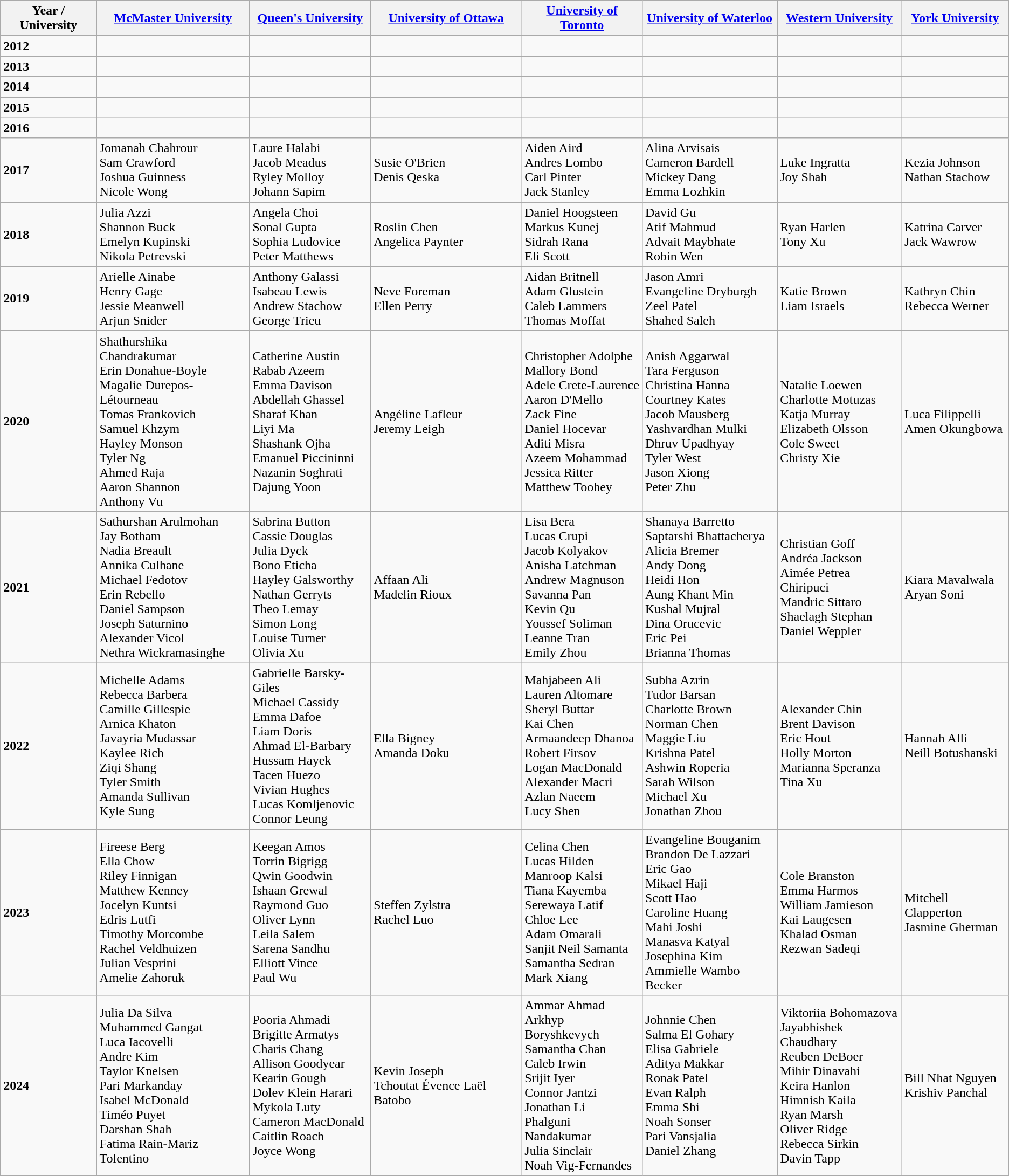<table class="wikitable">
<tr>
<th>Year / University</th>
<th><strong><a href='#'>McMaster University</a></strong></th>
<th><strong><a href='#'>Queen's University</a></strong></th>
<th><strong><a href='#'>University of Ottawa</a></strong></th>
<th><strong><a href='#'>University of Toronto</a></strong></th>
<th><strong><a href='#'>University of Waterloo</a></strong></th>
<th><strong><a href='#'>Western University</a></strong></th>
<th><strong><a href='#'>York University</a></strong></th>
</tr>
<tr>
<td><strong>2012</strong></td>
<td></td>
<td></td>
<td></td>
<td></td>
<td></td>
<td></td>
<td></td>
</tr>
<tr>
<td><strong>2013</strong></td>
<td></td>
<td></td>
<td></td>
<td></td>
<td></td>
<td></td>
<td></td>
</tr>
<tr>
<td><strong>2014</strong></td>
<td></td>
<td></td>
<td></td>
<td></td>
<td></td>
<td></td>
<td></td>
</tr>
<tr>
<td><strong>2015</strong></td>
<td></td>
<td></td>
<td></td>
<td></td>
<td></td>
<td></td>
<td></td>
</tr>
<tr>
<td><strong>2016</strong></td>
<td></td>
<td></td>
<td></td>
<td></td>
<td></td>
<td></td>
<td></td>
</tr>
<tr>
<td><strong>2017</strong></td>
<td>Jomanah Chahrour<br>Sam Crawford<br>Joshua Guinness<br>Nicole Wong</td>
<td>Laure Halabi<br>Jacob Meadus<br>Ryley Molloy<br>Johann Sapim</td>
<td>Susie O'Brien<br>Denis Qeska</td>
<td>Aiden Aird<br>Andres Lombo<br>Carl Pinter<br>Jack Stanley</td>
<td>Alina Arvisais<br>Cameron Bardell<br>Mickey Dang<br>Emma Lozhkin</td>
<td>Luke Ingratta<br>Joy Shah</td>
<td>Kezia Johnson<br>Nathan Stachow</td>
</tr>
<tr>
<td><strong>2018</strong></td>
<td>Julia Azzi<br>Shannon Buck<br>Emelyn Kupinski<br>Nikola Petrevski</td>
<td>Angela Choi<br>Sonal Gupta<br>Sophia Ludovice<br>Peter Matthews</td>
<td>Roslin Chen<br>Angelica Paynter</td>
<td>Daniel Hoogsteen<br>Markus Kunej<br>Sidrah Rana<br>Eli Scott</td>
<td>David Gu<br>Atif Mahmud<br>Advait Maybhate<br>Robin Wen</td>
<td>Ryan Harlen<br>Tony Xu</td>
<td>Katrina Carver<br>Jack Wawrow</td>
</tr>
<tr>
<td><strong>2019</strong></td>
<td>Arielle Ainabe<br>Henry Gage<br>Jessie Meanwell<br>Arjun Snider</td>
<td>Anthony Galassi<br>Isabeau Lewis<br>Andrew Stachow<br>George Trieu</td>
<td>Neve Foreman<br>Ellen Perry</td>
<td>Aidan Britnell<br>Adam Glustein<br>Caleb Lammers<br>Thomas Moffat</td>
<td>Jason Amri<br>Evangeline Dryburgh<br>Zeel Patel<br>Shahed Saleh</td>
<td>Katie Brown<br>Liam Israels</td>
<td>Kathryn Chin<br>Rebecca Werner</td>
</tr>
<tr>
<td><strong>2020</strong></td>
<td>Shathurshika Chandrakumar<br>Erin Donahue-Boyle<br>Magalie Durepos-Létourneau<br>Tomas Frankovich<br>Samuel Khzym<br>Hayley Monson<br>Tyler Ng<br>Ahmed Raja<br>Aaron Shannon<br>Anthony Vu</td>
<td>Catherine Austin<br>Rabab Azeem<br>Emma Davison<br>Abdellah Ghassel<br>Sharaf Khan<br>Liyi Ma<br>Shashank Ojha<br>Emanuel Piccininni<br>Nazanin Soghrati<br>Dajung Yoon</td>
<td>Angéline Lafleur<br>Jeremy Leigh</td>
<td>Christopher Adolphe<br>Mallory Bond<br>Adele Crete-Laurence<br>Aaron D'Mello<br>Zack Fine<br>Daniel Hocevar<br>Aditi Misra<br>Azeem Mohammad<br>Jessica Ritter<br>Matthew Toohey</td>
<td>Anish Aggarwal<br>Tara Ferguson<br>Christina Hanna<br>Courtney Kates<br>Jacob Mausberg<br>Yashvardhan Mulki<br>Dhruv Upadhyay<br>Tyler West<br>Jason Xiong<br>Peter Zhu</td>
<td>Natalie Loewen<br>Charlotte Motuzas<br>Katja Murray<br>Elizabeth Olsson<br>Cole Sweet<br>Christy Xie</td>
<td>Luca Filippelli<br>Amen Okungbowa</td>
</tr>
<tr>
<td><strong>2021</strong></td>
<td>Sathurshan Arulmohan<br>Jay Botham<br>Nadia Breault<br>Annika Culhane<br>Michael Fedotov<br>Erin Rebello<br>Daniel Sampson<br>Joseph Saturnino<br>Alexander Vicol<br>Nethra Wickramasinghe</td>
<td>Sabrina Button<br>Cassie Douglas<br>Julia Dyck<br>Bono Eticha<br>Hayley Galsworthy<br>Nathan Gerryts<br>Theo Lemay<br>Simon Long<br>Louise Turner<br>Olivia Xu</td>
<td>Affaan Ali<br>Madelin Rioux</td>
<td>Lisa Bera<br>Lucas Crupi<br>Jacob Kolyakov<br>Anisha Latchman<br>Andrew Magnuson<br>Savanna Pan<br>Kevin Qu<br>Youssef Soliman<br>Leanne Tran<br>Emily Zhou</td>
<td>Shanaya Barretto<br>Saptarshi Bhattacherya<br>Alicia Bremer<br>Andy Dong<br>Heidi Hon<br>Aung Khant Min<br>Kushal Mujral<br>Dina Orucevic<br>Eric Pei<br>Brianna Thomas</td>
<td>Christian Goff<br>Andréa Jackson<br>Aimée Petrea Chiripuci<br>Mandric Sittaro<br>Shaelagh Stephan<br>Daniel Weppler</td>
<td>Kiara Mavalwala<br>Aryan Soni</td>
</tr>
<tr>
<td><strong>2022</strong></td>
<td>Michelle Adams<br>Rebecca Barbera<br>Camille Gillespie<br>Arnica Khaton<br>Javayria Mudassar<br>Kaylee Rich<br>Ziqi Shang<br>Tyler Smith<br>Amanda Sullivan<br>Kyle Sung</td>
<td>Gabrielle Barsky-Giles<br>Michael Cassidy<br>Emma Dafoe<br>Liam Doris<br>Ahmad El-Barbary<br>Hussam Hayek<br>Tacen Huezo<br>Vivian Hughes<br>Lucas Komljenovic<br>Connor Leung</td>
<td>Ella Bigney<br>Amanda Doku</td>
<td>Mahjabeen Ali<br>Lauren Altomare<br>Sheryl Buttar<br>Kai Chen<br>Armaandeep Dhanoa<br>Robert Firsov<br>Logan MacDonald<br>Alexander Macri<br>Azlan Naeem<br>Lucy Shen</td>
<td>Subha Azrin<br>Tudor Barsan<br>Charlotte Brown<br>Norman Chen<br>Maggie Liu<br>Krishna Patel<br>Ashwin Roperia<br>Sarah Wilson<br>Michael Xu<br>Jonathan Zhou</td>
<td>Alexander Chin<br>Brent Davison<br>Eric Hout<br>Holly Morton<br>Marianna Speranza<br>Tina Xu</td>
<td>Hannah Alli<br>Neill Botushanski</td>
</tr>
<tr>
<td><strong>2023</strong></td>
<td>Fireese Berg<br>Ella Chow<br>Riley Finnigan<br>Matthew Kenney<br>Jocelyn Kuntsi<br>Edris Lutfi<br>Timothy Morcombe<br>Rachel Veldhuizen<br>Julian Vesprini<br>Amelie Zahoruk</td>
<td>Keegan Amos<br>Torrin Bigrigg<br>Qwin Goodwin<br>Ishaan Grewal<br>Raymond Guo<br>Oliver Lynn<br>Leila Salem<br>Sarena Sandhu<br>Elliott Vince<br>Paul Wu</td>
<td>Steffen Zylstra<br>Rachel Luo</td>
<td>Celina Chen<br>Lucas Hilden<br>Manroop Kalsi<br>Tiana Kayemba<br>Serewaya Latif<br>Chloe Lee<br>Adam Omarali<br>Sanjit Neil Samanta<br>Samantha Sedran<br>Mark Xiang</td>
<td>Evangeline Bouganim<br>Brandon De Lazzari<br>Eric Gao<br>Mikael Haji<br>Scott Hao<br>Caroline Huang<br>Mahi Joshi<br>Manasva Katyal<br>Josephina Kim<br>Ammielle Wambo Becker</td>
<td>Cole Branston<br>Emma Harmos<br>William Jamieson<br>Kai Laugesen<br>Khalad Osman<br>Rezwan Sadeqi</td>
<td>Mitchell Clapperton<br>Jasmine Gherman</td>
</tr>
<tr>
<td><strong>2024</strong></td>
<td>Julia Da Silva<br>Muhammed Gangat<br>Luca Iacovelli<br>Andre Kim<br>Taylor Knelsen<br>Pari Markanday<br>Isabel McDonald<br>Timéo Puyet<br>Darshan Shah<br>Fatima Rain-Mariz Tolentino</td>
<td>Pooria Ahmadi<br>Brigitte Armatys<br>Charis Chang<br>Allison Goodyear<br>Kearin Gough<br>Dolev Klein Harari<br>Mykola Luty<br>Cameron MacDonald<br>Caitlin Roach<br>Joyce Wong</td>
<td>Kevin Joseph<br>Tchoutat Évence Laël Batobo</td>
<td>Ammar Ahmad<br>Arkhyp Boryshkevych<br>Samantha Chan<br>Caleb Irwin<br>Srijit Iyer<br>Connor Jantzi<br>Jonathan Li<br>Phalguni Nandakumar<br>Julia Sinclair<br>Noah Vig-Fernandes</td>
<td>Johnnie Chen<br>Salma El Gohary<br>Elisa Gabriele<br>Aditya Makkar<br>Ronak Patel<br>Evan Ralph<br>Emma Shi<br>Noah Sonser<br>Pari Vansjalia<br>Daniel Zhang</td>
<td>Viktoriia Bohomazova<br>Jayabhishek Chaudhary<br>Reuben DeBoer<br>Mihir Dinavahi<br>Keira Hanlon<br>Himnish Kaila<br>Ryan Marsh<br>Oliver Ridge<br>Rebecca Sirkin<br>Davin Tapp</td>
<td>Bill Nhat Nguyen<br>Krishiv Panchal</td>
</tr>
</table>
